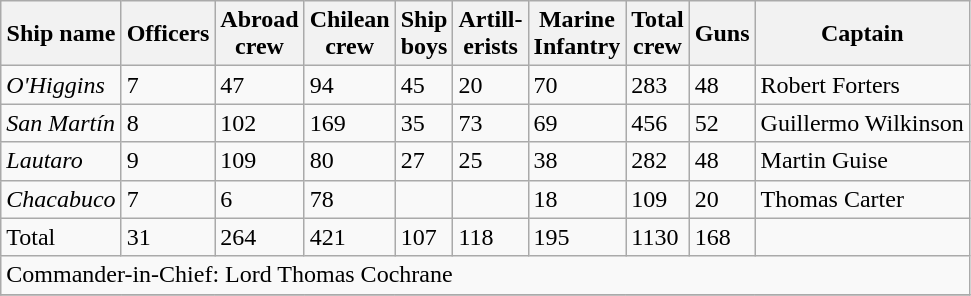<table class="wikitable">
<tr>
<th>Ship name</th>
<th>Officers</th>
<th>Abroad<br>crew</th>
<th>Chilean<br>crew</th>
<th>Ship<br>boys</th>
<th>Artill-<br>erists</th>
<th>Marine<br>Infantry</th>
<th>Total<br>crew</th>
<th>Guns</th>
<th>Captain</th>
</tr>
<tr>
<td><em>O'Higgins</em></td>
<td>7</td>
<td>47</td>
<td>94</td>
<td>45</td>
<td>20</td>
<td>70</td>
<td>283</td>
<td>48</td>
<td>Robert Forters</td>
</tr>
<tr>
<td><em>San Martín</em></td>
<td>8</td>
<td>102</td>
<td>169</td>
<td>35</td>
<td>73</td>
<td>69</td>
<td>456</td>
<td>52</td>
<td>Guillermo Wilkinson</td>
</tr>
<tr>
<td><em>Lautaro</em></td>
<td>9</td>
<td>109</td>
<td>80</td>
<td>27</td>
<td>25</td>
<td>38</td>
<td>282</td>
<td>48</td>
<td>Martin Guise</td>
</tr>
<tr>
<td><em>Chacabuco</em></td>
<td>7</td>
<td>6</td>
<td>78</td>
<td></td>
<td></td>
<td>18</td>
<td>109</td>
<td>20</td>
<td>Thomas Carter</td>
</tr>
<tr>
<td>Total</td>
<td>31</td>
<td>264</td>
<td>421</td>
<td>107</td>
<td>118</td>
<td>195</td>
<td>1130</td>
<td>168</td>
<td></td>
</tr>
<tr>
<td colspan="10">Commander-in-Chief: Lord Thomas Cochrane</td>
</tr>
<tr>
</tr>
</table>
